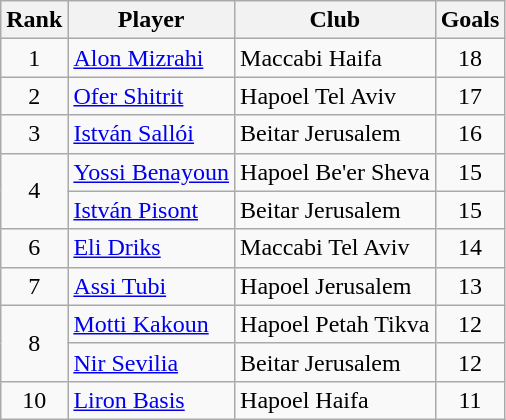<table class="wikitable" style="text-align:center">
<tr>
<th>Rank</th>
<th>Player</th>
<th>Club</th>
<th>Goals</th>
</tr>
<tr>
<td>1</td>
<td align="left"> <a href='#'>Alon Mizrahi</a></td>
<td align="left">Maccabi Haifa</td>
<td>18</td>
</tr>
<tr>
<td>2</td>
<td align="left"> <a href='#'>Ofer Shitrit</a></td>
<td align="left">Hapoel Tel Aviv</td>
<td>17</td>
</tr>
<tr>
<td>3</td>
<td align="left"> <a href='#'>István Sallói</a></td>
<td align="left">Beitar Jerusalem</td>
<td>16</td>
</tr>
<tr>
<td rowspan="2">4</td>
<td align="left"> <a href='#'>Yossi Benayoun</a></td>
<td align="left">Hapoel Be'er Sheva</td>
<td>15</td>
</tr>
<tr>
<td align="left"> <a href='#'>István Pisont</a></td>
<td align="left">Beitar Jerusalem</td>
<td>15</td>
</tr>
<tr>
<td>6</td>
<td align="left"> <a href='#'>Eli Driks</a></td>
<td align="left">Maccabi Tel Aviv</td>
<td>14</td>
</tr>
<tr>
<td>7</td>
<td align="left"> <a href='#'>Assi Tubi</a></td>
<td align="left">Hapoel Jerusalem</td>
<td>13</td>
</tr>
<tr>
<td rowspan="2">8</td>
<td align="left"> <a href='#'>Motti Kakoun</a></td>
<td align="left">Hapoel Petah Tikva</td>
<td>12</td>
</tr>
<tr>
<td align="left"> <a href='#'>Nir Sevilia</a></td>
<td align="left">Beitar Jerusalem</td>
<td>12</td>
</tr>
<tr>
<td>10</td>
<td align="left"> <a href='#'>Liron Basis</a></td>
<td align="left">Hapoel Haifa</td>
<td>11</td>
</tr>
</table>
